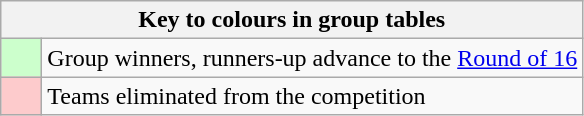<table class="wikitable" style="text-align: center;">
<tr>
<th colspan=2>Key to colours in group tables</th>
</tr>
<tr>
<td bgcolor=#ccffcc style="width: 20px;"></td>
<td align=left>Group winners, runners-up advance to the <a href='#'>Round of 16</a></td>
</tr>
<tr>
<td bgcolor=#FDCBCC style="width: 20px;"></td>
<td align=left>Teams eliminated from the competition</td>
</tr>
</table>
